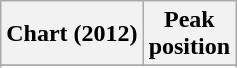<table class="wikitable sortable plainrowheaders" style="text-align:center;">
<tr>
<th scope="col">Chart (2012)</th>
<th scope="col">Peak<br>position</th>
</tr>
<tr>
</tr>
<tr>
</tr>
<tr>
</tr>
<tr>
</tr>
</table>
